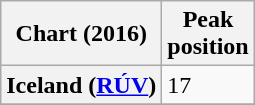<table class="wikitable sortable plainrowheaders">
<tr>
<th scope="col">Chart (2016)</th>
<th scope="col">Peak<br>position</th>
</tr>
<tr>
<th scope="row">Iceland (<a href='#'>RÚV</a>)</th>
<td>17</td>
</tr>
<tr>
</tr>
</table>
